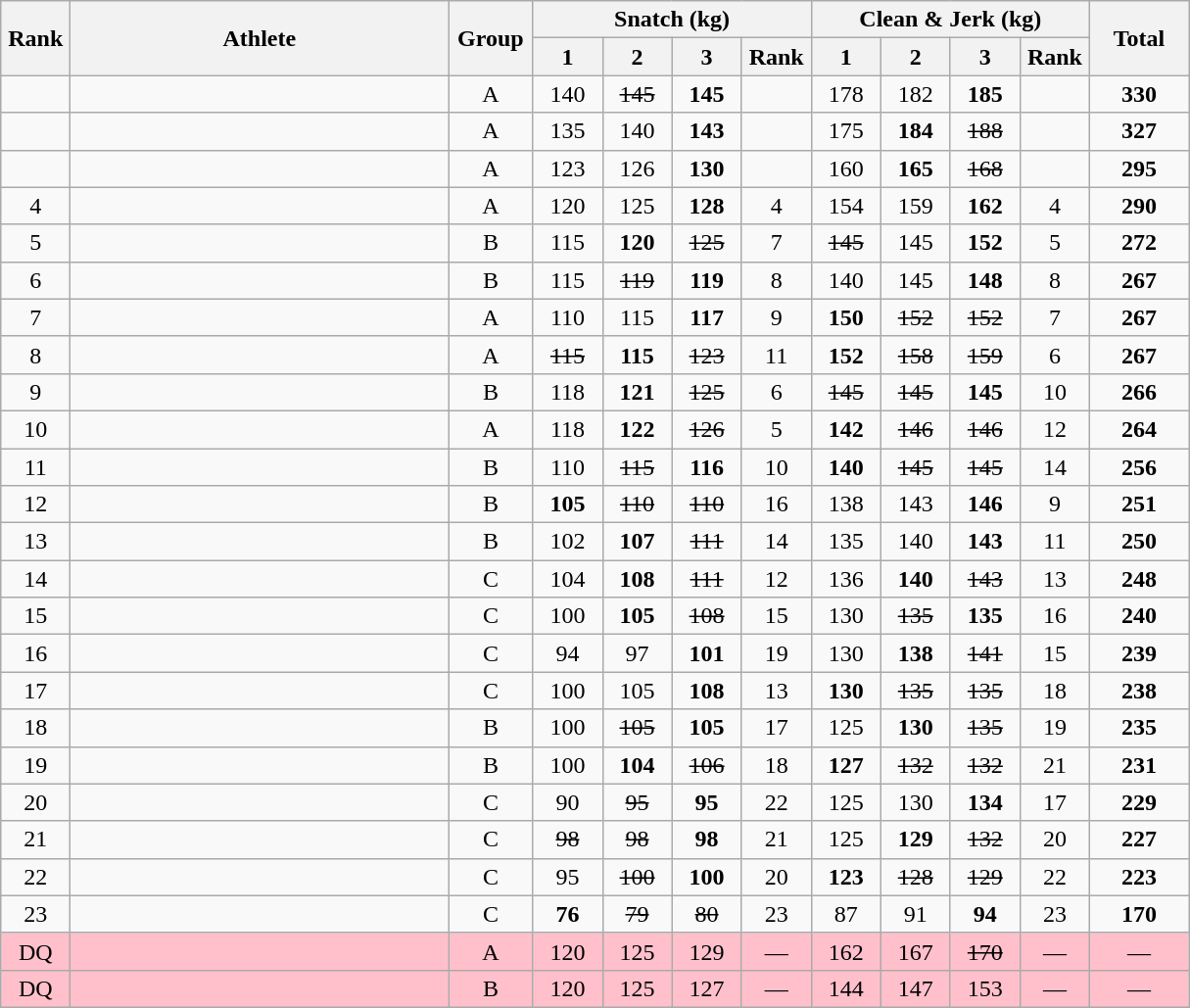<table class = "wikitable" style="text-align:center;">
<tr>
<th rowspan=2 width=40>Rank</th>
<th rowspan=2 width=250>Athlete</th>
<th rowspan=2 width=50>Group</th>
<th colspan=4>Snatch (kg)</th>
<th colspan=4>Clean & Jerk (kg)</th>
<th rowspan=2 width=60>Total</th>
</tr>
<tr>
<th width=40>1</th>
<th width=40>2</th>
<th width=40>3</th>
<th width=40>Rank</th>
<th width=40>1</th>
<th width=40>2</th>
<th width=40>3</th>
<th width=40>Rank</th>
</tr>
<tr>
<td></td>
<td align=left></td>
<td>A</td>
<td>140</td>
<td><s>145</s></td>
<td><strong>145</strong></td>
<td></td>
<td>178</td>
<td>182</td>
<td><strong>185</strong></td>
<td></td>
<td><strong>330</strong></td>
</tr>
<tr>
<td></td>
<td align=left></td>
<td>A</td>
<td>135</td>
<td>140</td>
<td><strong>143</strong></td>
<td></td>
<td>175</td>
<td><strong>184</strong></td>
<td><s>188</s></td>
<td></td>
<td><strong>327</strong></td>
</tr>
<tr>
<td></td>
<td align=left></td>
<td>A</td>
<td>123</td>
<td>126</td>
<td><strong>130</strong></td>
<td></td>
<td>160</td>
<td><strong>165</strong></td>
<td><s>168</s></td>
<td></td>
<td><strong>295</strong></td>
</tr>
<tr>
<td>4</td>
<td align=left></td>
<td>A</td>
<td>120</td>
<td>125</td>
<td><strong>128</strong></td>
<td>4</td>
<td>154</td>
<td>159</td>
<td><strong>162</strong></td>
<td>4</td>
<td><strong>290</strong></td>
</tr>
<tr>
<td>5</td>
<td align=left></td>
<td>B</td>
<td>115</td>
<td><strong>120</strong></td>
<td><s>125</s></td>
<td>7</td>
<td><s>145</s></td>
<td>145</td>
<td><strong>152</strong></td>
<td>5</td>
<td><strong>272</strong></td>
</tr>
<tr>
<td>6</td>
<td align=left></td>
<td>B</td>
<td>115</td>
<td><s>119</s></td>
<td><strong>119</strong></td>
<td>8</td>
<td>140</td>
<td>145</td>
<td><strong>148</strong></td>
<td>8</td>
<td><strong>267</strong></td>
</tr>
<tr>
<td>7</td>
<td align=left></td>
<td>A</td>
<td>110</td>
<td>115</td>
<td><strong>117</strong></td>
<td>9</td>
<td><strong>150</strong></td>
<td><s>152</s></td>
<td><s>152</s></td>
<td>7</td>
<td><strong>267</strong></td>
</tr>
<tr>
<td>8</td>
<td align=left></td>
<td>A</td>
<td><s>115</s></td>
<td><strong>115</strong></td>
<td><s>123</s></td>
<td>11</td>
<td><strong>152</strong></td>
<td><s>158</s></td>
<td><s>159</s></td>
<td>6</td>
<td><strong>267</strong></td>
</tr>
<tr>
<td>9</td>
<td align=left></td>
<td>B</td>
<td>118</td>
<td><strong>121</strong></td>
<td><s>125</s></td>
<td>6</td>
<td><s>145</s></td>
<td><s>145</s></td>
<td><strong>145</strong></td>
<td>10</td>
<td><strong>266</strong></td>
</tr>
<tr>
<td>10</td>
<td align=left></td>
<td>A</td>
<td>118</td>
<td><strong>122</strong></td>
<td><s>126</s></td>
<td>5</td>
<td><strong>142</strong></td>
<td><s>146</s></td>
<td><s>146</s></td>
<td>12</td>
<td><strong>264</strong></td>
</tr>
<tr>
<td>11</td>
<td align=left></td>
<td>B</td>
<td>110</td>
<td><s>115</s></td>
<td><strong>116</strong></td>
<td>10</td>
<td><strong>140</strong></td>
<td><s>145</s></td>
<td><s>145</s></td>
<td>14</td>
<td><strong>256</strong></td>
</tr>
<tr>
<td>12</td>
<td align=left></td>
<td>B</td>
<td><strong>105</strong></td>
<td><s>110</s></td>
<td><s>110</s></td>
<td>16</td>
<td>138</td>
<td>143</td>
<td><strong>146</strong></td>
<td>9</td>
<td><strong>251</strong></td>
</tr>
<tr>
<td>13</td>
<td align=left></td>
<td>B</td>
<td>102</td>
<td><strong>107</strong></td>
<td><s>111</s></td>
<td>14</td>
<td>135</td>
<td>140</td>
<td><strong>143</strong></td>
<td>11</td>
<td><strong>250</strong></td>
</tr>
<tr>
<td>14</td>
<td align=left></td>
<td>C</td>
<td>104</td>
<td><strong>108</strong></td>
<td><s>111</s></td>
<td>12</td>
<td>136</td>
<td><strong>140</strong></td>
<td><s>143</s></td>
<td>13</td>
<td><strong>248</strong></td>
</tr>
<tr>
<td>15</td>
<td align=left></td>
<td>C</td>
<td>100</td>
<td><strong>105</strong></td>
<td><s>108</s></td>
<td>15</td>
<td>130</td>
<td><s>135</s></td>
<td><strong>135</strong></td>
<td>16</td>
<td><strong>240</strong></td>
</tr>
<tr>
<td>16</td>
<td align=left></td>
<td>C</td>
<td>94</td>
<td>97</td>
<td><strong>101</strong></td>
<td>19</td>
<td>130</td>
<td><strong>138</strong></td>
<td><s>141</s></td>
<td>15</td>
<td><strong>239</strong></td>
</tr>
<tr>
<td>17</td>
<td align=left></td>
<td>C</td>
<td>100</td>
<td>105</td>
<td><strong>108</strong></td>
<td>13</td>
<td><strong>130</strong></td>
<td><s>135</s></td>
<td><s>135</s></td>
<td>18</td>
<td><strong>238</strong></td>
</tr>
<tr>
<td>18</td>
<td align=left></td>
<td>B</td>
<td>100</td>
<td><s>105</s></td>
<td><strong>105</strong></td>
<td>17</td>
<td>125</td>
<td><strong>130</strong></td>
<td><s>135</s></td>
<td>19</td>
<td><strong>235</strong></td>
</tr>
<tr>
<td>19</td>
<td align=left></td>
<td>B</td>
<td>100</td>
<td><strong>104</strong></td>
<td><s>106</s></td>
<td>18</td>
<td><strong>127</strong></td>
<td><s>132</s></td>
<td><s>132</s></td>
<td>21</td>
<td><strong>231</strong></td>
</tr>
<tr>
<td>20</td>
<td align=left></td>
<td>C</td>
<td>90</td>
<td><s>95</s></td>
<td><strong>95</strong></td>
<td>22</td>
<td>125</td>
<td>130</td>
<td><strong>134</strong></td>
<td>17</td>
<td><strong>229</strong></td>
</tr>
<tr>
<td>21</td>
<td align=left></td>
<td>C</td>
<td><s>98</s></td>
<td><s>98</s></td>
<td><strong>98</strong></td>
<td>21</td>
<td>125</td>
<td><strong>129</strong></td>
<td><s>132</s></td>
<td>20</td>
<td><strong>227</strong></td>
</tr>
<tr>
<td>22</td>
<td align=left></td>
<td>C</td>
<td>95</td>
<td><s>100</s></td>
<td><strong>100</strong></td>
<td>20</td>
<td><strong>123</strong></td>
<td><s>128</s></td>
<td><s>129</s></td>
<td>22</td>
<td><strong>223</strong></td>
</tr>
<tr>
<td>23</td>
<td align=left></td>
<td>C</td>
<td><strong>76</strong></td>
<td><s>79</s></td>
<td><s>80</s></td>
<td>23</td>
<td>87</td>
<td>91</td>
<td><strong>94</strong></td>
<td>23</td>
<td><strong>170</strong></td>
</tr>
<tr bgcolor=pink>
<td>DQ</td>
<td align=left></td>
<td>A</td>
<td>120</td>
<td>125</td>
<td>129</td>
<td>—</td>
<td>162</td>
<td>167</td>
<td><s>170</s></td>
<td>—</td>
<td>—</td>
</tr>
<tr bgcolor=pink>
<td>DQ</td>
<td align=left></td>
<td>B</td>
<td>120</td>
<td>125</td>
<td>127</td>
<td>—</td>
<td>144</td>
<td>147</td>
<td>153</td>
<td>—</td>
<td>—</td>
</tr>
</table>
